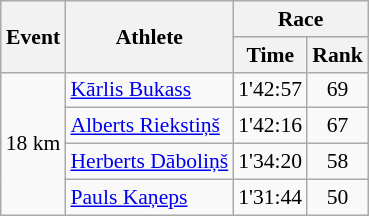<table class="wikitable" border="1" style="font-size:90%">
<tr>
<th rowspan=2>Event</th>
<th rowspan=2>Athlete</th>
<th colspan=2>Race</th>
</tr>
<tr>
<th>Time</th>
<th>Rank</th>
</tr>
<tr>
<td rowspan=4>18 km</td>
<td><a href='#'>Kārlis Bukass</a></td>
<td align=center>1'42:57</td>
<td align=center>69</td>
</tr>
<tr>
<td><a href='#'>Alberts Riekstiņš</a></td>
<td align=center>1'42:16</td>
<td align=center>67</td>
</tr>
<tr>
<td><a href='#'>Herberts Dāboliņš</a></td>
<td align=center>1'34:20</td>
<td align=center>58</td>
</tr>
<tr>
<td><a href='#'>Pauls Kaņeps</a></td>
<td align=center>1'31:44</td>
<td align=center>50</td>
</tr>
</table>
